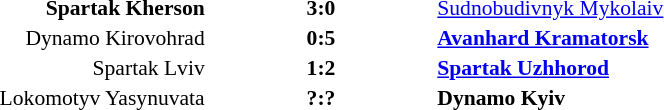<table width=100% cellspacing=1>
<tr>
<th width=20%></th>
<th width=12%></th>
<th width=20%></th>
<th></th>
</tr>
<tr style=font-size:90%>
<td align=right><strong>Spartak Kherson</strong></td>
<td align=center><strong>3:0</strong></td>
<td><a href='#'>Sudnobudivnyk Mykolaiv</a></td>
<td align=center></td>
</tr>
<tr style=font-size:90%>
<td align=right>Dynamo Kirovohrad</td>
<td align=center><strong>0:5</strong></td>
<td><strong><a href='#'>Avanhard Kramatorsk</a></strong></td>
<td align=center></td>
</tr>
<tr style=font-size:90%>
<td align=right>Spartak Lviv</td>
<td align=center><strong>1:2</strong></td>
<td><strong><a href='#'>Spartak Uzhhorod</a></strong></td>
<td align=center></td>
</tr>
<tr style=font-size:90%>
<td align=right>Lokomotyv Yasynuvata</td>
<td align=center><strong>?:?</strong></td>
<td><strong>Dynamo Kyiv</strong></td>
<td align=center></td>
</tr>
</table>
